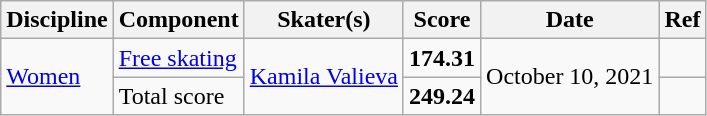<table class="wikitable sortable">
<tr>
<th>Discipline</th>
<th>Component</th>
<th>Skater(s)</th>
<th>Score</th>
<th>Date</th>
<th>Ref</th>
</tr>
<tr>
<td rowspan=2><a href='#'>Women</a></td>
<td><a href='#'>Free skating</a></td>
<td rowspan=2> <a href='#'>Kamila Valieva</a></td>
<td align=center><strong>174.31</strong></td>
<td rowspan=2>October 10, 2021</td>
<td></td>
</tr>
<tr>
<td>Total score</td>
<td align=center><strong>249.24</strong></td>
<td></td>
</tr>
</table>
